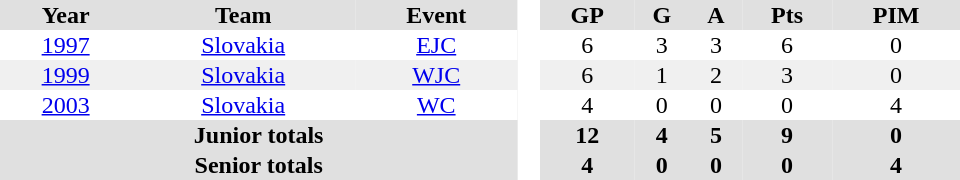<table border="0" cellpadding="1" cellspacing="0" style="text-align:center; width:40em">
<tr ALIGN="center" bgcolor="#e0e0e0">
<th>Year</th>
<th>Team</th>
<th>Event</th>
<th ALIGN="center" rowspan="99" bgcolor="#ffffff"> </th>
<th>GP</th>
<th>G</th>
<th>A</th>
<th>Pts</th>
<th>PIM</th>
</tr>
<tr>
<td><a href='#'>1997</a></td>
<td><a href='#'>Slovakia</a></td>
<td><a href='#'>EJC</a></td>
<td>6</td>
<td>3</td>
<td>3</td>
<td>6</td>
<td>0</td>
</tr>
<tr bgcolor="#f0f0f0">
<td><a href='#'>1999</a></td>
<td><a href='#'>Slovakia</a></td>
<td><a href='#'>WJC</a></td>
<td>6</td>
<td>1</td>
<td>2</td>
<td>3</td>
<td>0</td>
</tr>
<tr>
<td><a href='#'>2003</a></td>
<td><a href='#'>Slovakia</a></td>
<td><a href='#'>WC</a></td>
<td>4</td>
<td>0</td>
<td>0</td>
<td>0</td>
<td>4</td>
</tr>
<tr bgcolor="#e0e0e0">
<th colspan="3">Junior totals</th>
<th>12</th>
<th>4</th>
<th>5</th>
<th>9</th>
<th>0</th>
</tr>
<tr bgcolor="#e0e0e0">
<th colspan="3">Senior totals</th>
<th>4</th>
<th>0</th>
<th>0</th>
<th>0</th>
<th>4</th>
</tr>
</table>
